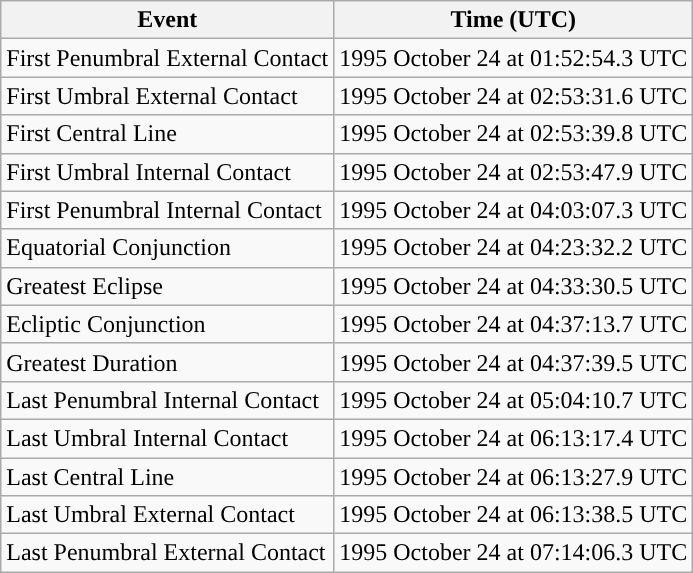<table class="wikitable">
<tr>
<th>Event</th>
<th>Time (UTC)</th>
</tr>
<tr>
<td>First Penumbral External Contact</td>
<td>1995 October 24 at 01:52:54.3 UTC</td>
</tr>
<tr>
<td>First Umbral External Contact</td>
<td>1995 October 24 at 02:53:31.6 UTC</td>
</tr>
<tr>
<td>First Central Line</td>
<td>1995 October 24 at 02:53:39.8 UTC</td>
</tr>
<tr>
<td>First Umbral Internal Contact</td>
<td>1995 October 24 at 02:53:47.9 UTC</td>
</tr>
<tr>
<td>First Penumbral Internal Contact</td>
<td>1995 October 24 at 04:03:07.3 UTC</td>
</tr>
<tr>
<td>Equatorial Conjunction</td>
<td>1995 October 24 at 04:23:32.2 UTC</td>
</tr>
<tr>
<td>Greatest Eclipse</td>
<td>1995 October 24 at 04:33:30.5 UTC</td>
</tr>
<tr>
<td>Ecliptic Conjunction</td>
<td>1995 October 24 at 04:37:13.7 UTC</td>
</tr>
<tr>
<td>Greatest Duration</td>
<td>1995 October 24 at 04:37:39.5 UTC</td>
</tr>
<tr>
<td>Last Penumbral Internal Contact</td>
<td>1995 October 24 at 05:04:10.7 UTC</td>
</tr>
<tr>
<td>Last Umbral Internal Contact</td>
<td>1995 October 24 at 06:13:17.4 UTC</td>
</tr>
<tr>
<td>Last Central Line</td>
<td>1995 October 24 at 06:13:27.9 UTC</td>
</tr>
<tr>
<td>Last Umbral External Contact</td>
<td>1995 October 24 at 06:13:38.5 UTC</td>
</tr>
<tr>
<td>Last Penumbral External Contact</td>
<td>1995 October 24 at 07:14:06.3 UTC</td>
</tr>
</table>
